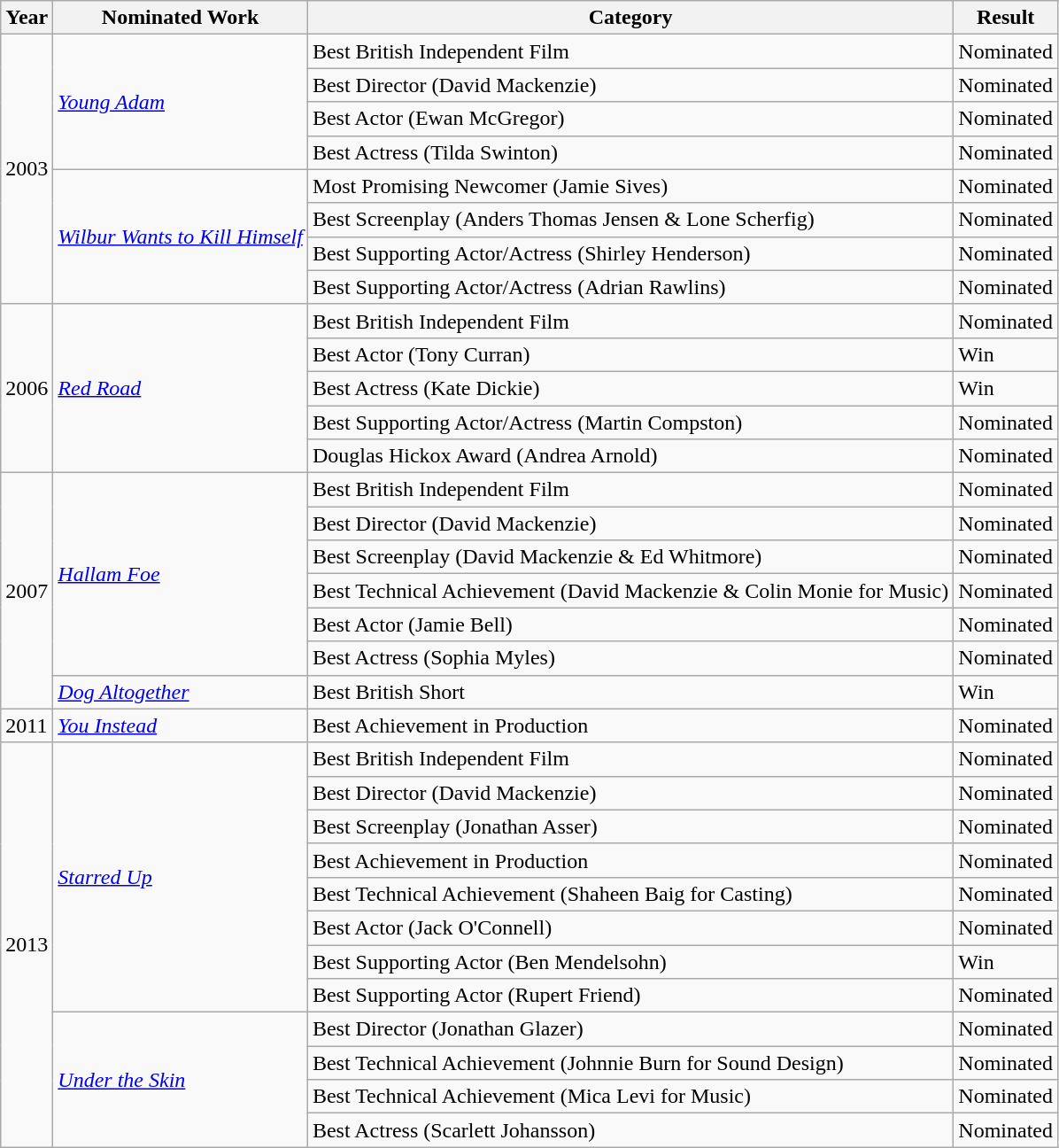<table class="wikitable">
<tr>
<th>Year</th>
<th>Nominated Work</th>
<th>Category</th>
<th>Result</th>
</tr>
<tr>
<td rowspan="8">2003</td>
<td rowspan="4"><em><a href='#'>Young Adam</a></em></td>
<td>Best British Independent Film</td>
<td>Nominated</td>
</tr>
<tr>
<td>Best Director (David Mackenzie)</td>
<td>Nominated</td>
</tr>
<tr>
<td>Best Actor (Ewan McGregor)</td>
<td>Nominated</td>
</tr>
<tr>
<td>Best Actress (Tilda Swinton)</td>
<td>Nominated</td>
</tr>
<tr>
<td rowspan="4"><em><a href='#'>Wilbur Wants to Kill Himself</a></em></td>
<td>Most Promising Newcomer (Jamie Sives)</td>
<td>Nominated</td>
</tr>
<tr>
<td>Best Screenplay (Anders Thomas Jensen & Lone Scherfig)</td>
<td>Nominated</td>
</tr>
<tr>
<td>Best Supporting Actor/Actress (Shirley Henderson)</td>
<td>Nominated</td>
</tr>
<tr>
<td>Best Supporting Actor/Actress (Adrian Rawlins)</td>
<td>Nominated</td>
</tr>
<tr>
<td rowspan="5">2006</td>
<td rowspan="5"><em><a href='#'>Red Road</a></em></td>
<td>Best British Independent Film</td>
<td>Nominated</td>
</tr>
<tr>
<td>Best Actor (Tony Curran)</td>
<td>Win</td>
</tr>
<tr>
<td>Best Actress (Kate Dickie)</td>
<td>Win</td>
</tr>
<tr>
<td>Best Supporting Actor/Actress (Martin Compston)</td>
<td>Nominated</td>
</tr>
<tr>
<td>Douglas Hickox Award (Andrea Arnold)</td>
<td>Nominated</td>
</tr>
<tr>
<td rowspan="7">2007</td>
<td rowspan="6"><em><a href='#'>Hallam Foe</a></em></td>
<td>Best British Independent Film</td>
<td>Nominated</td>
</tr>
<tr>
<td>Best Director (David Mackenzie)</td>
<td>Nominated</td>
</tr>
<tr>
<td>Best Screenplay (David Mackenzie & Ed Whitmore)</td>
<td>Nominated</td>
</tr>
<tr>
<td>Best Technical Achievement (David Mackenzie & Colin Monie for Music)</td>
<td>Nominated</td>
</tr>
<tr>
<td>Best Actor (Jamie Bell)</td>
<td>Nominated</td>
</tr>
<tr>
<td>Best Actress (Sophia Myles)</td>
<td>Nominated</td>
</tr>
<tr>
<td><em><a href='#'>Dog Altogether</a></em></td>
<td>Best British Short</td>
<td>Win</td>
</tr>
<tr>
<td>2011</td>
<td><em><a href='#'>You Instead</a></em></td>
<td>Best Achievement in Production</td>
<td>Nominated</td>
</tr>
<tr>
<td rowspan="12">2013</td>
<td rowspan="8"><em><a href='#'>Starred Up</a></em></td>
<td>Best British Independent Film</td>
<td>Nominated</td>
</tr>
<tr>
<td>Best Director (David Mackenzie)</td>
<td>Nominated</td>
</tr>
<tr>
<td>Best Screenplay (Jonathan Asser)</td>
<td>Nominated</td>
</tr>
<tr>
<td>Best Achievement in Production</td>
<td>Nominated</td>
</tr>
<tr>
<td>Best Technical Achievement (Shaheen Baig for Casting)</td>
<td>Nominated</td>
</tr>
<tr>
<td>Best Actor (Jack O'Connell)</td>
<td>Nominated</td>
</tr>
<tr>
<td>Best Supporting Actor (Ben Mendelsohn)</td>
<td>Win</td>
</tr>
<tr>
<td>Best Supporting Actor (Rupert Friend)</td>
<td>Nominated</td>
</tr>
<tr>
<td rowspan="4"><em><a href='#'>Under the Skin</a></em></td>
<td>Best Director (Jonathan Glazer)</td>
<td>Nominated</td>
</tr>
<tr>
<td>Best Technical Achievement (Johnnie Burn for Sound Design)</td>
<td>Nominated</td>
</tr>
<tr>
<td>Best Technical Achievement (Mica Levi for Music)</td>
<td>Nominated</td>
</tr>
<tr>
<td>Best Actress (Scarlett Johansson)</td>
<td>Nominated</td>
</tr>
</table>
